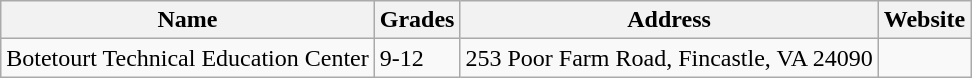<table class="wikitable">
<tr>
<th>Name</th>
<th>Grades</th>
<th>Address</th>
<th>Website</th>
</tr>
<tr>
<td>Botetourt Technical Education Center</td>
<td>9-12</td>
<td>253 Poor Farm Road, Fincastle, VA 24090</td>
<td></td>
</tr>
</table>
